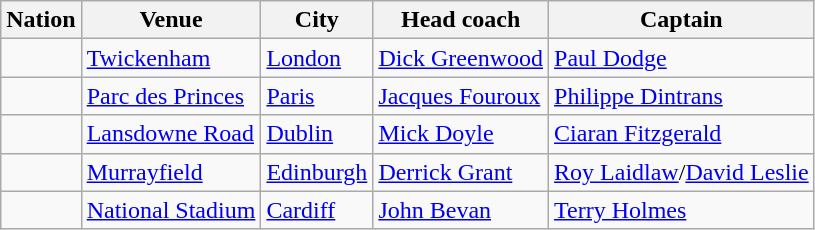<table class="wikitable">
<tr>
<th>Nation</th>
<th>Venue</th>
<th>City</th>
<th>Head coach</th>
<th>Captain</th>
</tr>
<tr>
<td></td>
<td><a href='#'>Twickenham</a></td>
<td><a href='#'>London</a></td>
<td><a href='#'>Dick Greenwood</a></td>
<td><a href='#'>Paul Dodge</a></td>
</tr>
<tr>
<td></td>
<td><a href='#'>Parc des Princes</a></td>
<td><a href='#'>Paris</a></td>
<td><a href='#'>Jacques Fouroux</a></td>
<td><a href='#'>Philippe Dintrans</a></td>
</tr>
<tr>
<td></td>
<td><a href='#'>Lansdowne Road</a></td>
<td><a href='#'>Dublin</a></td>
<td><a href='#'>Mick Doyle</a></td>
<td><a href='#'>Ciaran Fitzgerald</a></td>
</tr>
<tr>
<td></td>
<td><a href='#'>Murrayfield</a></td>
<td><a href='#'>Edinburgh</a></td>
<td><a href='#'>Derrick Grant</a></td>
<td><a href='#'>Roy Laidlaw</a>/<a href='#'>David Leslie</a></td>
</tr>
<tr>
<td></td>
<td><a href='#'>National Stadium</a></td>
<td><a href='#'>Cardiff</a></td>
<td><a href='#'>John Bevan</a></td>
<td><a href='#'>Terry Holmes</a></td>
</tr>
</table>
